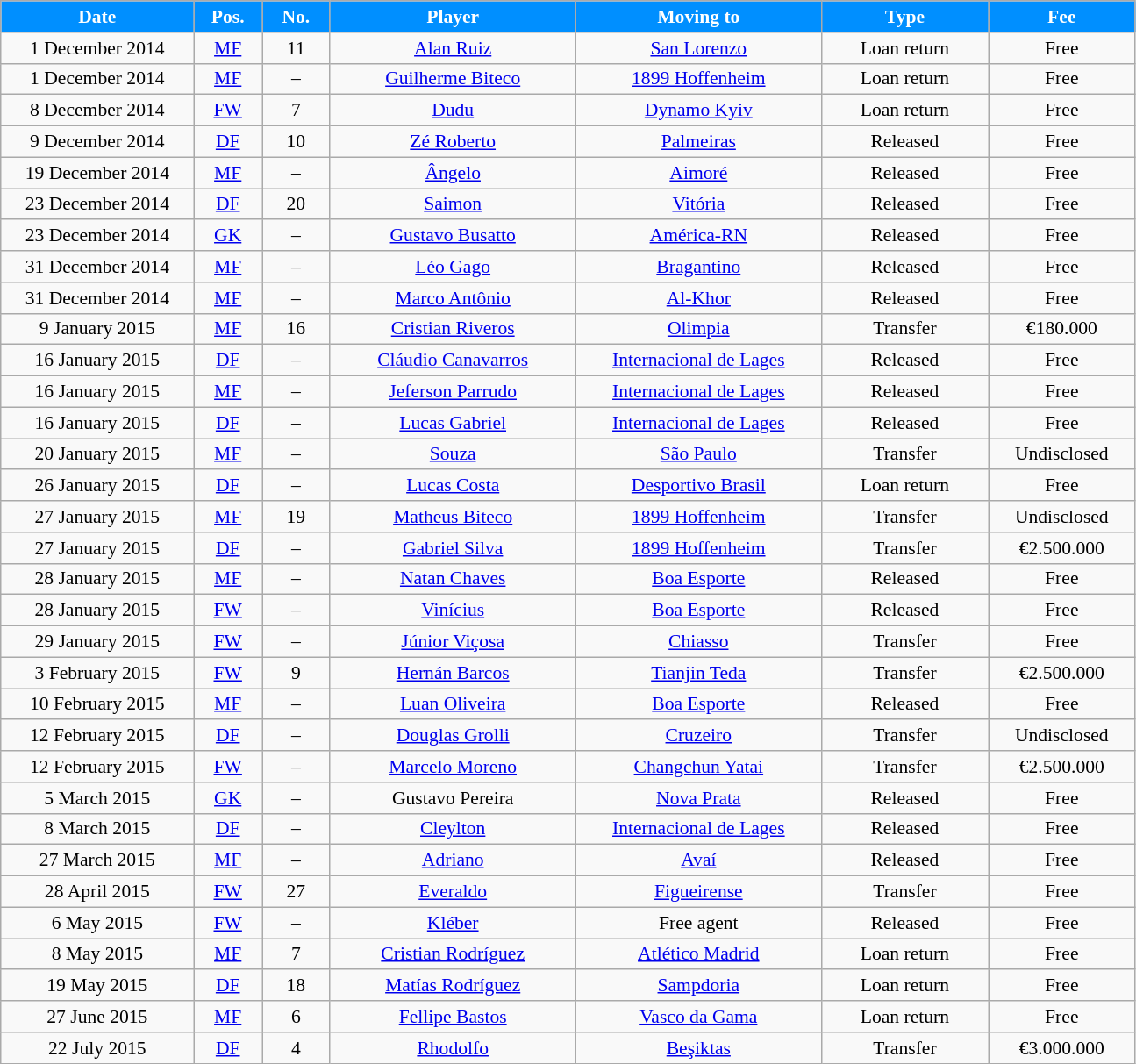<table class="wikitable" style="text-align: center; font-size:90%">
<tr>
<th style="background:#008FFF; color:white;" width="140">Date</th>
<th style="background:#008FFF; color:white;" width="45">Pos.</th>
<th style="background:#008FFF; color:white;" width="45">No.</th>
<th style="background:#008FFF; color:white;" width="180">Player</th>
<th style="background:#008FFF; color:white;" width="180">Moving to</th>
<th style="background:#008FFF; color:white;" width="120">Type</th>
<th style="background:#008FFF; color:white;" width="105">Fee</th>
</tr>
<tr>
<td style="text-align:center;">1 December 2014</td>
<td style="text-align:center;"><a href='#'>MF</a></td>
<td style="text-align:center;">11</td>
<td style="text-align:center;"> <a href='#'>Alan Ruiz</a></td>
<td style="text-align:center;"> <a href='#'>San Lorenzo</a></td>
<td style="text-align:center;">Loan return</td>
<td style="text-align:center;">Free</td>
</tr>
<tr>
<td style="text-align:center;">1 December 2014</td>
<td style="text-align:center;"><a href='#'>MF</a></td>
<td style="text-align:center;">–</td>
<td style="text-align:center;"> <a href='#'>Guilherme Biteco</a></td>
<td style="text-align:center;"> <a href='#'>1899 Hoffenheim</a></td>
<td style="text-align:center;">Loan return</td>
<td style="text-align:center;">Free</td>
</tr>
<tr>
<td style="text-align:center;">8 December 2014</td>
<td style="text-align:center;"><a href='#'>FW</a></td>
<td style="text-align:center;">7</td>
<td style="text-align:center;"> <a href='#'>Dudu</a></td>
<td style="text-align:center;"> <a href='#'>Dynamo Kyiv</a></td>
<td style="text-align:center;">Loan return</td>
<td style="text-align:center;">Free</td>
</tr>
<tr>
<td style="text-align:center;">9 December 2014</td>
<td style="text-align:center;"><a href='#'>DF</a></td>
<td style="text-align:center;">10</td>
<td style="text-align:center;"> <a href='#'>Zé Roberto</a></td>
<td style="text-align:center;"> <a href='#'>Palmeiras</a></td>
<td style="text-align:center;">Released</td>
<td style="text-align:center;">Free</td>
</tr>
<tr>
<td style="text-align:center;">19 December 2014</td>
<td style="text-align:center;"><a href='#'>MF</a></td>
<td style="text-align:center;">–</td>
<td style="text-align:center;"> <a href='#'>Ângelo</a></td>
<td style="text-align:center;"> <a href='#'>Aimoré</a></td>
<td style="text-align:center;">Released</td>
<td style="text-align:center;">Free</td>
</tr>
<tr>
<td style="text-align:center;">23 December 2014</td>
<td style="text-align:center;"><a href='#'>DF</a></td>
<td style="text-align:center;">20</td>
<td style="text-align:center;"> <a href='#'>Saimon</a></td>
<td style="text-align:center;"> <a href='#'>Vitória</a></td>
<td style="text-align:center;">Released</td>
<td style="text-align:center;">Free</td>
</tr>
<tr>
<td style="text-align:center;">23 December 2014</td>
<td style="text-align:center;"><a href='#'>GK</a></td>
<td style="text-align:center;">–</td>
<td style="text-align:center;"> <a href='#'>Gustavo Busatto</a></td>
<td style="text-align:center;"> <a href='#'>América-RN</a></td>
<td style="text-align:center;">Released</td>
<td style="text-align:center;">Free</td>
</tr>
<tr>
<td style="text-align:center;">31 December 2014</td>
<td style="text-align:center;"><a href='#'>MF</a></td>
<td style="text-align:center;">–</td>
<td style="text-align:center;"> <a href='#'>Léo Gago</a></td>
<td style="text-align:center;"> <a href='#'>Bragantino</a></td>
<td style="text-align:center;">Released</td>
<td style="text-align:center;">Free</td>
</tr>
<tr>
<td style="text-align:center;">31 December 2014</td>
<td style="text-align:center;"><a href='#'>MF</a></td>
<td style="text-align:center;">–</td>
<td style="text-align:center;"> <a href='#'>Marco Antônio</a></td>
<td style="text-align:center;"> <a href='#'>Al-Khor</a></td>
<td style="text-align:center;">Released</td>
<td style="text-align:center;">Free</td>
</tr>
<tr>
<td style="text-align:center;">9 January 2015</td>
<td style="text-align:center;"><a href='#'>MF</a></td>
<td style="text-align:center;">16</td>
<td style="text-align:center;"> <a href='#'>Cristian Riveros</a></td>
<td style="text-align:center;"> <a href='#'>Olimpia</a></td>
<td style="text-align:center;">Transfer</td>
<td style="text-align:center;">€180.000</td>
</tr>
<tr>
<td style="text-align:center;">16 January 2015</td>
<td style="text-align:center;"><a href='#'>DF</a></td>
<td style="text-align:center;">–</td>
<td style="text-align:center;"> <a href='#'>Cláudio Canavarros</a></td>
<td style="text-align:center;"> <a href='#'>Internacional de Lages</a></td>
<td style="text-align:center;">Released</td>
<td style="text-align:center;">Free</td>
</tr>
<tr>
<td style="text-align:center;">16 January 2015</td>
<td style="text-align:center;"><a href='#'>MF</a></td>
<td style="text-align:center;">–</td>
<td style="text-align:center;"> <a href='#'>Jeferson Parrudo</a></td>
<td style="text-align:center;"> <a href='#'>Internacional de Lages</a></td>
<td style="text-align:center;">Released</td>
<td style="text-align:center;">Free</td>
</tr>
<tr>
<td style="text-align:center;">16 January 2015</td>
<td style="text-align:center;"><a href='#'>DF</a></td>
<td style="text-align:center;">–</td>
<td style="text-align:center;"> <a href='#'>Lucas Gabriel</a></td>
<td style="text-align:center;"> <a href='#'>Internacional de Lages</a></td>
<td style="text-align:center;">Released</td>
<td style="text-align:center;">Free</td>
</tr>
<tr>
<td style="text-align:center;">20 January 2015</td>
<td style="text-align:center;"><a href='#'>MF</a></td>
<td style="text-align:center;">–</td>
<td style="text-align:center;"> <a href='#'>Souza</a></td>
<td style="text-align:center;"> <a href='#'>São Paulo</a></td>
<td style="text-align:center;">Transfer</td>
<td style="text-align:center;">Undisclosed</td>
</tr>
<tr>
<td style="text-align:center;">26 January 2015</td>
<td style="text-align:center;"><a href='#'>DF</a></td>
<td style="text-align:center;">–</td>
<td style="text-align:center;"> <a href='#'>Lucas Costa</a></td>
<td style="text-align:center;"> <a href='#'>Desportivo Brasil</a></td>
<td style="text-align:center;">Loan return</td>
<td style="text-align:center;">Free</td>
</tr>
<tr>
<td style="text-align:center;">27 January 2015</td>
<td style="text-align:center;"><a href='#'>MF</a></td>
<td style="text-align:center;">19</td>
<td style="text-align:center;"> <a href='#'>Matheus Biteco</a></td>
<td style="text-align:center;"> <a href='#'>1899 Hoffenheim</a></td>
<td style="text-align:center;">Transfer</td>
<td style="text-align:center;">Undisclosed</td>
</tr>
<tr>
<td style="text-align:center;">27 January 2015</td>
<td style="text-align:center;"><a href='#'>DF</a></td>
<td style="text-align:center;">–</td>
<td style="text-align:center;"> <a href='#'>Gabriel Silva</a></td>
<td style="text-align:center;"> <a href='#'>1899 Hoffenheim</a></td>
<td style="text-align:center;">Transfer</td>
<td style="text-align:center;">€2.500.000</td>
</tr>
<tr>
<td style="text-align:center;">28 January 2015</td>
<td style="text-align:center;"><a href='#'>MF</a></td>
<td style="text-align:center;">–</td>
<td style="text-align:center;"> <a href='#'>Natan Chaves</a></td>
<td style="text-align:center;"> <a href='#'>Boa Esporte</a></td>
<td style="text-align:center;">Released</td>
<td style="text-align:center;">Free</td>
</tr>
<tr>
<td style="text-align:center;">28 January 2015</td>
<td style="text-align:center;"><a href='#'>FW</a></td>
<td style="text-align:center;">–</td>
<td style="text-align:center;"> <a href='#'>Vinícius</a></td>
<td style="text-align:center;"> <a href='#'>Boa Esporte</a></td>
<td style="text-align:center;">Released</td>
<td style="text-align:center;">Free</td>
</tr>
<tr>
<td style="text-align:center;">29 January 2015</td>
<td style="text-align:center;"><a href='#'>FW</a></td>
<td style="text-align:center;">–</td>
<td style="text-align:center;"> <a href='#'>Júnior Viçosa</a></td>
<td style="text-align:center;"> <a href='#'>Chiasso</a></td>
<td style="text-align:center;">Transfer</td>
<td style="text-align:center;">Free</td>
</tr>
<tr>
<td style="text-align:center;">3 February 2015</td>
<td style="text-align:center;"><a href='#'>FW</a></td>
<td style="text-align:center;">9</td>
<td style="text-align:center;"> <a href='#'>Hernán Barcos</a></td>
<td style="text-align:center;"> <a href='#'>Tianjin Teda</a></td>
<td style="text-align:center;">Transfer</td>
<td style="text-align:center;">€2.500.000</td>
</tr>
<tr>
<td style="text-align:center;">10 February 2015</td>
<td style="text-align:center;"><a href='#'>MF</a></td>
<td style="text-align:center;">–</td>
<td style="text-align:center;"> <a href='#'>Luan Oliveira</a></td>
<td style="text-align:center;"> <a href='#'>Boa Esporte</a></td>
<td style="text-align:center;">Released</td>
<td style="text-align:center;">Free</td>
</tr>
<tr>
<td style="text-align:center;">12 February 2015</td>
<td style="text-align:center;"><a href='#'>DF</a></td>
<td style="text-align:center;">–</td>
<td style="text-align:center;"> <a href='#'>Douglas Grolli</a></td>
<td style="text-align:center;"> <a href='#'>Cruzeiro</a></td>
<td style="text-align:center;">Transfer</td>
<td style="text-align:center;">Undisclosed</td>
</tr>
<tr>
<td style="text-align:center;">12 February 2015</td>
<td style="text-align:center;"><a href='#'>FW</a></td>
<td style="text-align:center;">–</td>
<td style="text-align:center;"> <a href='#'>Marcelo Moreno</a></td>
<td style="text-align:center;"> <a href='#'>Changchun Yatai</a></td>
<td style="text-align:center;">Transfer</td>
<td style="text-align:center;">€2.500.000</td>
</tr>
<tr>
<td style="text-align:center;">5 March 2015</td>
<td style="text-align:center;"><a href='#'>GK</a></td>
<td style="text-align:center;">–</td>
<td style="text-align:center;"> Gustavo Pereira</td>
<td style="text-align:center;"> <a href='#'>Nova Prata</a></td>
<td style="text-align:center;">Released</td>
<td style="text-align:center;">Free</td>
</tr>
<tr>
<td style="text-align:center;">8 March 2015</td>
<td style="text-align:center;"><a href='#'>DF</a></td>
<td style="text-align:center;">–</td>
<td style="text-align:center;"> <a href='#'>Cleylton</a></td>
<td style="text-align:center;"> <a href='#'>Internacional de Lages</a></td>
<td style="text-align:center;">Released</td>
<td style="text-align:center;">Free</td>
</tr>
<tr>
<td style="text-align:center;">27 March 2015</td>
<td style="text-align:center;"><a href='#'>MF</a></td>
<td style="text-align:center;">–</td>
<td style="text-align:center;"> <a href='#'>Adriano</a></td>
<td style="text-align:center;"> <a href='#'>Avaí</a></td>
<td style="text-align:center;">Released</td>
<td style="text-align:center;">Free</td>
</tr>
<tr>
<td style="text-align:center;">28 April 2015</td>
<td style="text-align:center;"><a href='#'>FW</a></td>
<td style="text-align:center;">27</td>
<td style="text-align:center;"> <a href='#'>Everaldo</a></td>
<td style="text-align:center;"> <a href='#'>Figueirense</a></td>
<td style="text-align:center;">Transfer</td>
<td style="text-align:center;">Free</td>
</tr>
<tr>
<td style="text-align:center;">6 May 2015</td>
<td style="text-align:center;"><a href='#'>FW</a></td>
<td style="text-align:center;">–</td>
<td style="text-align:center;"> <a href='#'>Kléber</a></td>
<td style="text-align:center;">Free agent</td>
<td style="text-align:center;">Released</td>
<td style="text-align:center;">Free</td>
</tr>
<tr>
<td style="text-align:center;">8 May 2015</td>
<td style="text-align:center;"><a href='#'>MF</a></td>
<td style="text-align:center;">7</td>
<td style="text-align:center;"> <a href='#'>Cristian Rodríguez</a></td>
<td style="text-align:center;"> <a href='#'>Atlético Madrid</a></td>
<td style="text-align:center;">Loan return</td>
<td style="text-align:center;">Free</td>
</tr>
<tr>
<td style="text-align:center;">19 May 2015</td>
<td style="text-align:center;"><a href='#'>DF</a></td>
<td style="text-align:center;">18</td>
<td style="text-align:center;"> <a href='#'>Matías Rodríguez</a></td>
<td style="text-align:center;"> <a href='#'>Sampdoria</a></td>
<td style="text-align:center;">Loan return</td>
<td style="text-align:center;">Free</td>
</tr>
<tr>
<td style="text-align:center;">27 June 2015</td>
<td style="text-align:center;"><a href='#'>MF</a></td>
<td style="text-align:center;">6</td>
<td style="text-align:center;"> <a href='#'>Fellipe Bastos</a></td>
<td style="text-align:center;"> <a href='#'>Vasco da Gama</a></td>
<td style="text-align:center;">Loan return</td>
<td style="text-align:center;">Free</td>
</tr>
<tr>
<td style="text-align:center;">22 July 2015</td>
<td style="text-align:center;"><a href='#'>DF</a></td>
<td style="text-align:center;">4</td>
<td style="text-align:center;"> <a href='#'>Rhodolfo</a></td>
<td style="text-align:center;"> <a href='#'>Beşiktas</a></td>
<td style="text-align:center;">Transfer</td>
<td style="text-align:center;">€3.000.000</td>
</tr>
</table>
